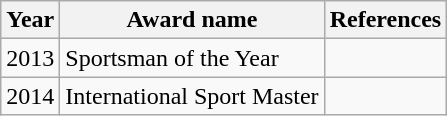<table class="wikitable">
<tr>
<th>Year</th>
<th>Award name</th>
<th>References</th>
</tr>
<tr>
<td>2013</td>
<td>Sportsman of the Year</td>
<td></td>
</tr>
<tr>
<td>2014</td>
<td>International Sport Master</td>
<td></td>
</tr>
</table>
